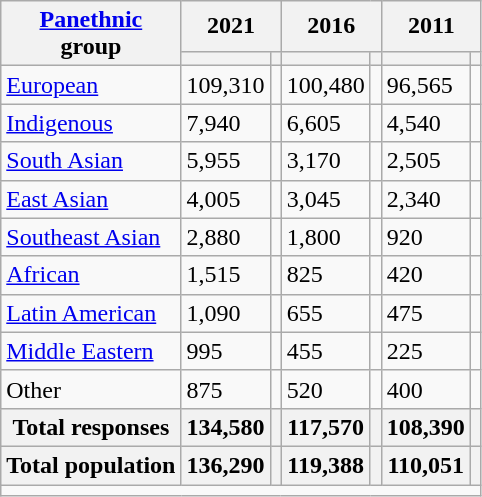<table class="wikitable collapsible sortable">
<tr>
<th rowspan="2"><a href='#'>Panethnic</a><br>group</th>
<th colspan="2">2021</th>
<th colspan="2">2016</th>
<th colspan="2">2011</th>
</tr>
<tr>
<th><a href='#'></a></th>
<th></th>
<th></th>
<th></th>
<th></th>
<th></th>
</tr>
<tr>
<td><a href='#'>European</a></td>
<td>109,310</td>
<td></td>
<td>100,480</td>
<td></td>
<td>96,565</td>
<td></td>
</tr>
<tr>
<td><a href='#'>Indigenous</a></td>
<td>7,940</td>
<td></td>
<td>6,605</td>
<td></td>
<td>4,540</td>
<td></td>
</tr>
<tr>
<td><a href='#'>South Asian</a></td>
<td>5,955</td>
<td></td>
<td>3,170</td>
<td></td>
<td>2,505</td>
<td></td>
</tr>
<tr>
<td><a href='#'>East Asian</a></td>
<td>4,005</td>
<td></td>
<td>3,045</td>
<td></td>
<td>2,340</td>
<td></td>
</tr>
<tr>
<td><a href='#'>Southeast Asian</a></td>
<td>2,880</td>
<td></td>
<td>1,800</td>
<td></td>
<td>920</td>
<td></td>
</tr>
<tr>
<td><a href='#'>African</a></td>
<td>1,515</td>
<td></td>
<td>825</td>
<td></td>
<td>420</td>
<td></td>
</tr>
<tr>
<td><a href='#'>Latin American</a></td>
<td>1,090</td>
<td></td>
<td>655</td>
<td></td>
<td>475</td>
<td></td>
</tr>
<tr>
<td><a href='#'>Middle Eastern</a></td>
<td>995</td>
<td></td>
<td>455</td>
<td></td>
<td>225</td>
<td></td>
</tr>
<tr>
<td>Other</td>
<td>875</td>
<td></td>
<td>520</td>
<td></td>
<td>400</td>
<td></td>
</tr>
<tr>
<th>Total responses</th>
<th>134,580</th>
<th></th>
<th>117,570</th>
<th></th>
<th>108,390</th>
<th></th>
</tr>
<tr>
<th>Total population</th>
<th>136,290</th>
<th></th>
<th>119,388</th>
<th></th>
<th>110,051</th>
<th></th>
</tr>
<tr class="sortbottom">
<td colspan="15"></td>
</tr>
</table>
